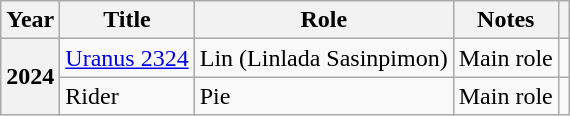<table class="wikitable sortable plainrowheaders">
<tr>
<th scope=col>Year</th>
<th scope=col>Title</th>
<th scope=col>Role</th>
<th scope=col class="unsortable">Notes</th>
<th scope=col class="unsortable"></th>
</tr>
<tr>
<th rowspan="2" scope="row">2024</th>
<td><a href='#'>Uranus 2324</a></td>
<td>Lin (Linlada Sasinpimon)</td>
<td>Main role</td>
<td></td>
</tr>
<tr>
<td>Rider</td>
<td>Pie</td>
<td>Main role</td>
<td></td>
</tr>
</table>
